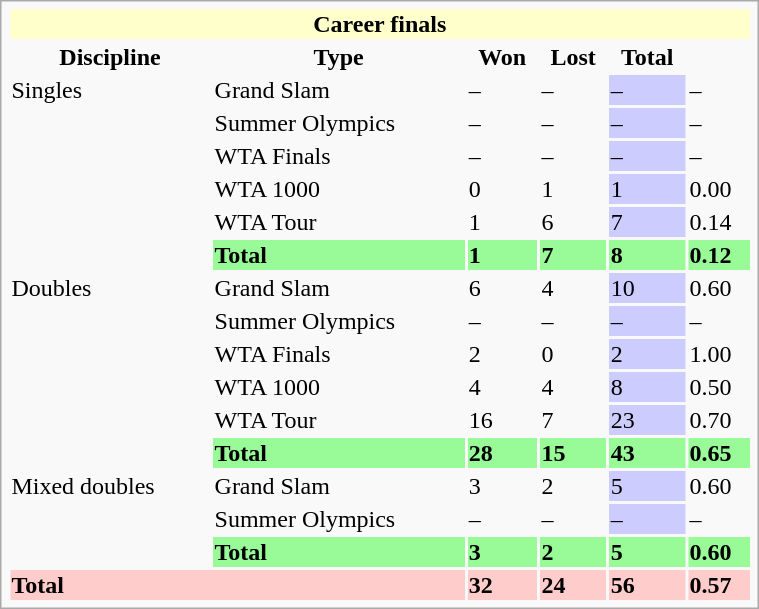<table class="infobox vcard vevent nowrap" width=40%>
<tr bgcolor=ffffcc>
<th colspan=6>Career finals</th>
</tr>
<tr>
<th>Discipline</th>
<th>Type</th>
<th>Won</th>
<th>Lost</th>
<th>Total</th>
<th></th>
</tr>
<tr>
<td rowspan=6>Singles</td>
<td>Grand Slam</td>
<td>–</td>
<td>–</td>
<td bgcolor=CCCCFF>–</td>
<td>–</td>
</tr>
<tr>
<td>Summer Olympics</td>
<td>–</td>
<td>–</td>
<td bgcolor=CCCCFF>–</td>
<td>–</td>
</tr>
<tr>
<td>WTA Finals</td>
<td>–</td>
<td>–</td>
<td bgcolor=CCCCFF>–</td>
<td>–</td>
</tr>
<tr>
<td>WTA 1000</td>
<td>0</td>
<td>1</td>
<td bgcolor=CCCCFF>1</td>
<td>0.00</td>
</tr>
<tr>
<td>WTA Tour</td>
<td>1</td>
<td>6</td>
<td bgcolor=CCCCFF>7</td>
<td>0.14</td>
</tr>
<tr bgcolor=98FB98>
<td><strong>Total</strong></td>
<td><strong>1</strong></td>
<td><strong>7</strong></td>
<td><strong>8</strong></td>
<td><strong>0.12</strong></td>
</tr>
<tr>
<td rowspan=6>Doubles</td>
<td>Grand Slam</td>
<td>6</td>
<td>4</td>
<td bgcolor=CCCCFF>10</td>
<td>0.60</td>
</tr>
<tr>
<td>Summer Olympics</td>
<td>–</td>
<td>–</td>
<td bgcolor=CCCCFF>–</td>
<td>–</td>
</tr>
<tr>
<td>WTA Finals</td>
<td>2</td>
<td>0</td>
<td bgcolor=CCCCFF>2</td>
<td>1.00</td>
</tr>
<tr>
<td>WTA 1000</td>
<td>4</td>
<td>4</td>
<td bgcolor=CCCCFF>8</td>
<td>0.50</td>
</tr>
<tr>
<td>WTA Tour</td>
<td>16</td>
<td>7</td>
<td bgcolor=CCCCFF>23</td>
<td>0.70</td>
</tr>
<tr bgcolor=98FB98>
<td><strong>Total</strong></td>
<td><strong>28</strong></td>
<td><strong>15</strong></td>
<td><strong>43</strong></td>
<td><strong>0.65</strong></td>
</tr>
<tr>
<td rowspan=3>Mixed doubles</td>
<td>Grand Slam</td>
<td>3</td>
<td>2</td>
<td bgcolor=CCCCFF>5</td>
<td>0.60</td>
</tr>
<tr>
<td>Summer Olympics</td>
<td>–</td>
<td>–</td>
<td bgcolor=CCCCFF>–</td>
<td>–</td>
</tr>
<tr bgcolor=98FB98>
<td><strong>Total</strong></td>
<td><strong>3</strong></td>
<td><strong>2</strong></td>
<td><strong>5</strong></td>
<td><strong>0.60</strong></td>
</tr>
<tr bgcolor=FFCCCC>
<td colspan=2><strong>Total</strong></td>
<td><strong>32</strong></td>
<td><strong>24</strong></td>
<td><strong>56</strong></td>
<td><strong>0.57</strong></td>
</tr>
</table>
